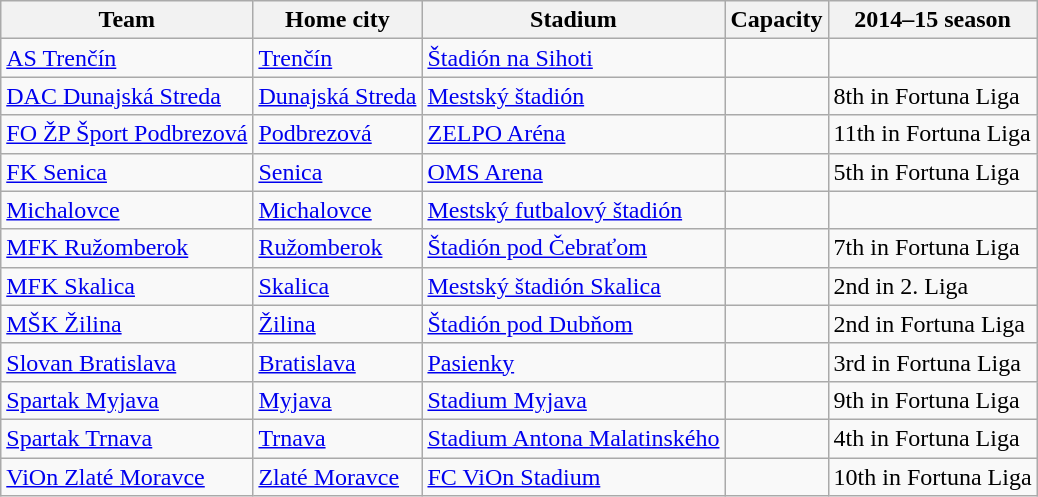<table class="wikitable">
<tr>
<th>Team</th>
<th>Home city</th>
<th>Stadium</th>
<th>Capacity</th>
<th>2014–15 season</th>
</tr>
<tr>
<td><a href='#'>AS Trenčín</a></td>
<td><a href='#'>Trenčín</a></td>
<td><a href='#'>Štadión na Sihoti</a></td>
<td align="center"></td>
<td></td>
</tr>
<tr>
<td><a href='#'>DAC Dunajská Streda</a></td>
<td><a href='#'>Dunajská Streda</a></td>
<td><a href='#'>Mestský štadión</a></td>
<td align="center"></td>
<td>8th in Fortuna Liga</td>
</tr>
<tr>
<td><a href='#'>FO ŽP Šport Podbrezová</a></td>
<td><a href='#'>Podbrezová</a></td>
<td><a href='#'>ZELPO Aréna</a></td>
<td align="center"></td>
<td>11th in Fortuna Liga</td>
</tr>
<tr>
<td><a href='#'>FK Senica</a></td>
<td><a href='#'>Senica</a></td>
<td><a href='#'>OMS Arena</a></td>
<td align="center"></td>
<td>5th in Fortuna Liga</td>
</tr>
<tr>
<td><a href='#'>Michalovce</a></td>
<td><a href='#'>Michalovce</a></td>
<td><a href='#'>Mestský futbalový štadión</a></td>
<td align="center"></td>
<td></td>
</tr>
<tr>
<td><a href='#'>MFK Ružomberok</a></td>
<td><a href='#'>Ružomberok</a></td>
<td><a href='#'>Štadión pod Čebraťom</a></td>
<td align="center"></td>
<td>7th in Fortuna Liga</td>
</tr>
<tr>
<td><a href='#'>MFK Skalica</a></td>
<td><a href='#'>Skalica</a></td>
<td><a href='#'>Mestský štadión Skalica</a></td>
<td align="center"></td>
<td>2nd in 2. Liga</td>
</tr>
<tr>
<td><a href='#'>MŠK Žilina</a></td>
<td><a href='#'>Žilina</a></td>
<td><a href='#'>Štadión pod Dubňom</a></td>
<td align="center"></td>
<td>2nd in Fortuna Liga</td>
</tr>
<tr>
<td><a href='#'>Slovan Bratislava</a></td>
<td><a href='#'>Bratislava</a></td>
<td><a href='#'>Pasienky</a></td>
<td align="center"></td>
<td>3rd in Fortuna Liga</td>
</tr>
<tr>
<td><a href='#'>Spartak Myjava</a></td>
<td><a href='#'>Myjava</a></td>
<td><a href='#'>Stadium Myjava</a></td>
<td align="center"></td>
<td>9th in Fortuna Liga</td>
</tr>
<tr>
<td><a href='#'>Spartak Trnava</a></td>
<td><a href='#'>Trnava</a></td>
<td><a href='#'>Stadium Antona Malatinského</a></td>
<td align="center"></td>
<td>4th in Fortuna Liga</td>
</tr>
<tr>
<td><a href='#'>ViOn Zlaté Moravce</a></td>
<td><a href='#'>Zlaté Moravce</a></td>
<td><a href='#'>FC ViOn Stadium</a></td>
<td align="center"></td>
<td>10th in Fortuna Liga</td>
</tr>
</table>
